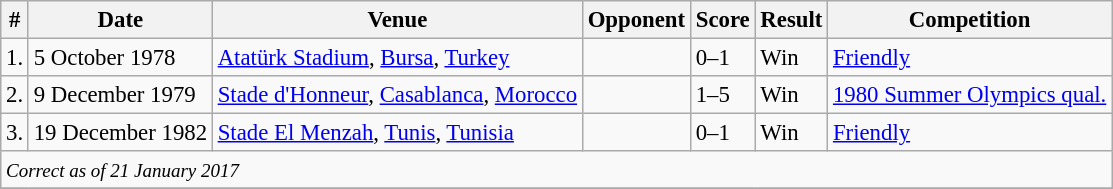<table class="wikitable" style="font-size:95%;">
<tr>
<th>#</th>
<th>Date</th>
<th>Venue</th>
<th>Opponent</th>
<th>Score</th>
<th>Result</th>
<th>Competition</th>
</tr>
<tr>
<td>1.</td>
<td>5 October 1978</td>
<td><a href='#'>Atatürk Stadium</a>, <a href='#'>Bursa</a>, <a href='#'>Turkey</a></td>
<td></td>
<td>0–1</td>
<td>Win</td>
<td><a href='#'>Friendly</a></td>
</tr>
<tr>
<td>2.</td>
<td>9 December 1979</td>
<td><a href='#'>Stade d'Honneur</a>, <a href='#'>Casablanca</a>, <a href='#'>Morocco</a></td>
<td></td>
<td>1–5</td>
<td>Win</td>
<td><a href='#'>1980 Summer Olympics qual.</a></td>
</tr>
<tr>
<td>3.</td>
<td>19 December 1982</td>
<td><a href='#'>Stade El Menzah</a>, <a href='#'>Tunis</a>, <a href='#'>Tunisia</a></td>
<td></td>
<td>0–1</td>
<td>Win</td>
<td><a href='#'>Friendly</a></td>
</tr>
<tr>
<td colspan="15"><small><em>Correct as of 21 January 2017</em></small></td>
</tr>
<tr>
</tr>
</table>
